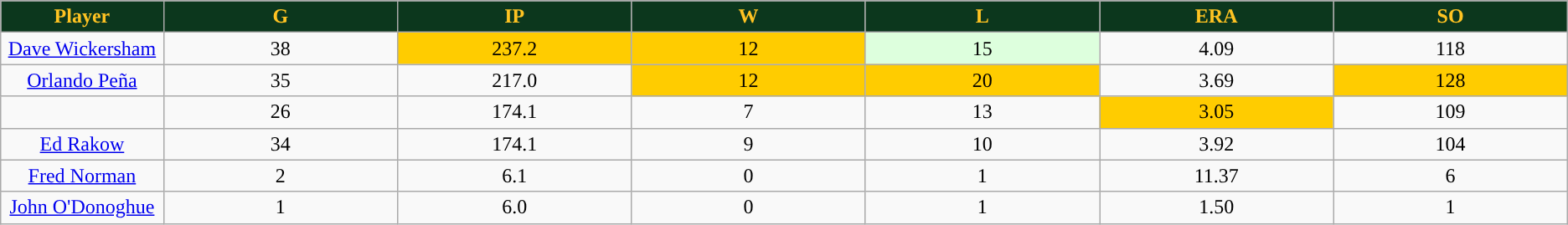<table class="wikitable sortable">
<tr>
<th style="background:#0C371D;color:#ffc322;" width="5%">Player</th>
<th style="background:#0C371D;color:#ffc322;" width="9%">G</th>
<th style="background:#0C371D;color:#ffc322;" width="9%">IP</th>
<th style="background:#0C371D;color:#ffc322;" width="9%">W</th>
<th style="background:#0C371D;color:#ffc322;" width="9%">L</th>
<th style="background:#0C371D;color:#ffc322;" width="9%">ERA</th>
<th style="background:#0C371D;color:#ffc322;" width="9%">SO</th>
</tr>
<tr align="center">
<td><a href='#'>Dave Wickersham</a></td>
<td>38</td>
<td style="background:#fc0;">237.2</td>
<td style="background:#fc0;">12</td>
<td style="background:#DDFFDD;">15</td>
<td>4.09</td>
<td>118</td>
</tr>
<tr align=center>
<td><a href='#'>Orlando Peña</a></td>
<td>35</td>
<td>217.0</td>
<td style="background:#fc0;">12</td>
<td style="background:#fc0;">20</td>
<td>3.69</td>
<td style="background:#fc0;">128</td>
</tr>
<tr align=center>
<td></td>
<td>26</td>
<td>174.1</td>
<td>7</td>
<td>13</td>
<td style="background:#fc0;">3.05</td>
<td>109</td>
</tr>
<tr align="center">
<td><a href='#'>Ed Rakow</a></td>
<td>34</td>
<td>174.1</td>
<td>9</td>
<td>10</td>
<td>3.92</td>
<td>104</td>
</tr>
<tr align=center>
<td><a href='#'>Fred Norman</a></td>
<td>2</td>
<td>6.1</td>
<td>0</td>
<td>1</td>
<td>11.37</td>
<td>6</td>
</tr>
<tr align=center>
<td><a href='#'>John O'Donoghue</a></td>
<td>1</td>
<td>6.0</td>
<td>0</td>
<td>1</td>
<td>1.50</td>
<td>1</td>
</tr>
</table>
